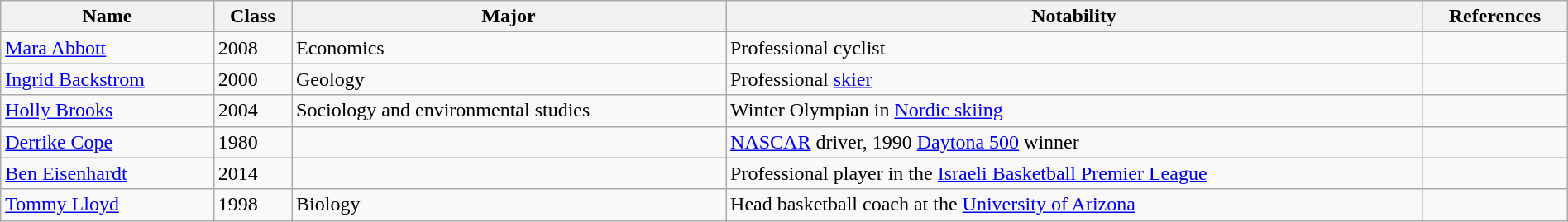<table class="wikitable sortable" style="width:100%;">
<tr>
<th>Name</th>
<th>Class</th>
<th>Major</th>
<th>Notability</th>
<th>References</th>
</tr>
<tr>
<td><a href='#'>Mara Abbott</a></td>
<td>2008</td>
<td>Economics</td>
<td>Professional cyclist</td>
<td></td>
</tr>
<tr>
<td><a href='#'>Ingrid Backstrom</a></td>
<td>2000</td>
<td>Geology</td>
<td>Professional <a href='#'>skier</a></td>
<td></td>
</tr>
<tr>
<td><a href='#'>Holly Brooks</a></td>
<td>2004</td>
<td>Sociology and environmental studies</td>
<td>Winter Olympian in <a href='#'>Nordic skiing</a></td>
<td></td>
</tr>
<tr>
<td><a href='#'>Derrike Cope</a></td>
<td>1980</td>
<td></td>
<td><a href='#'>NASCAR</a> driver, 1990 <a href='#'>Daytona 500</a> winner</td>
<td></td>
</tr>
<tr>
<td><a href='#'>Ben Eisenhardt</a></td>
<td>2014</td>
<td></td>
<td>Professional player in the <a href='#'>Israeli Basketball Premier League</a></td>
<td></td>
</tr>
<tr>
<td><a href='#'>Tommy Lloyd</a></td>
<td>1998</td>
<td>Biology</td>
<td>Head basketball coach at the <a href='#'>University of Arizona</a></td>
<td></td>
</tr>
</table>
